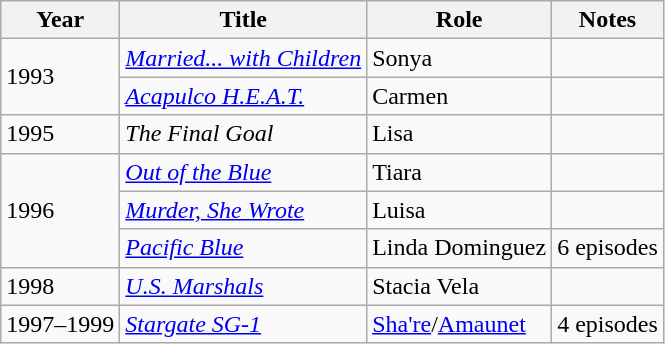<table class="wikitable sortable">
<tr>
<th>Year</th>
<th>Title</th>
<th>Role</th>
<th class = "unsortable">Notes</th>
</tr>
<tr>
<td Rowspan=2>1993</td>
<td><em><a href='#'>Married... with Children</a></em></td>
<td>Sonya</td>
<td></td>
</tr>
<tr>
<td><em><a href='#'>Acapulco H.E.A.T.</a></em></td>
<td>Carmen</td>
<td></td>
</tr>
<tr>
<td>1995</td>
<td><em>The Final Goal</em></td>
<td>Lisa</td>
<td></td>
</tr>
<tr>
<td Rowspan=3>1996</td>
<td><em><a href='#'>Out of the Blue</a></em></td>
<td>Tiara</td>
<td></td>
</tr>
<tr>
<td><em><a href='#'>Murder, She Wrote</a></em></td>
<td>Luisa</td>
<td></td>
</tr>
<tr>
<td><em><a href='#'>Pacific Blue</a></em></td>
<td>Linda Dominguez</td>
<td>6 episodes</td>
</tr>
<tr>
<td>1998</td>
<td><em><a href='#'>U.S. Marshals</a></em></td>
<td>Stacia Vela</td>
<td></td>
</tr>
<tr>
<td>1997–1999</td>
<td><em><a href='#'>Stargate SG-1</a></em></td>
<td><a href='#'>Sha're</a>/<a href='#'>Amaunet</a></td>
<td>4 episodes</td>
</tr>
</table>
